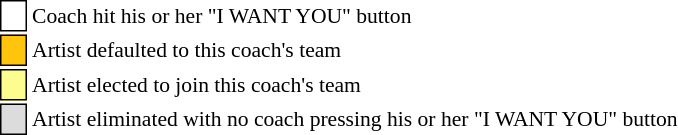<table class="toccolours" style="font-size: 90%; white-space: nowrap;">
<tr>
<td style="background:white; border:1px solid black;"> <strong></strong> </td>
<td>Coach hit his or her "I WANT YOU" button</td>
</tr>
<tr>
<td style="background:#ffc40c; border:1px solid black;">    </td>
<td>Artist defaulted to this coach's team</td>
</tr>
<tr>
<td style="background:#fdfc8f; border:1px solid black;">    </td>
<td style="padding-right: 8px">Artist elected to join this coach's team</td>
</tr>
<tr>
<td style="background:#dcdcdc; border:1px solid black;">    </td>
<td>Artist eliminated with no coach pressing his or her "I WANT YOU" button</td>
</tr>
</table>
